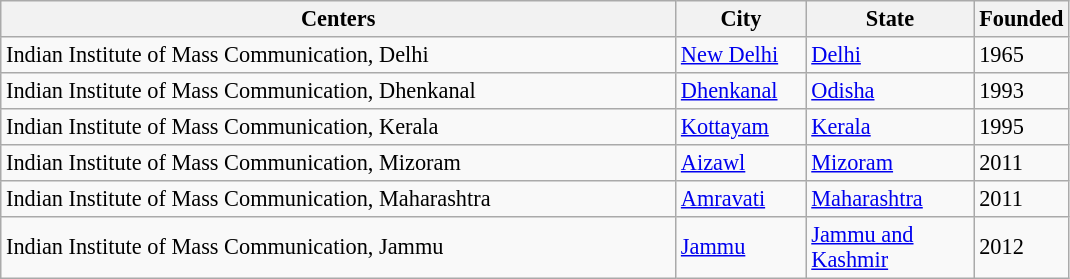<table class="wikitable sortable" style="font-size: 93%">
<tr>
<th scope="col" style="width:443px;">Centers</th>
<th scope="col" style="width:80px;">City</th>
<th scope="col" style="width:105px;">State</th>
<th scope="col" style="width:30px;">Founded</th>
</tr>
<tr>
<td>Indian Institute of Mass Communication, Delhi</td>
<td><a href='#'>New Delhi</a></td>
<td><a href='#'>Delhi</a></td>
<td>1965</td>
</tr>
<tr>
<td>Indian Institute of Mass Communication, Dhenkanal</td>
<td><a href='#'>Dhenkanal</a></td>
<td><a href='#'>Odisha</a></td>
<td>1993</td>
</tr>
<tr>
<td>Indian Institute of Mass Communication, Kerala</td>
<td><a href='#'>Kottayam</a></td>
<td><a href='#'>Kerala</a></td>
<td>1995</td>
</tr>
<tr>
<td>Indian Institute of Mass Communication, Mizoram</td>
<td><a href='#'>Aizawl</a></td>
<td><a href='#'>Mizoram</a></td>
<td>2011</td>
</tr>
<tr>
<td>Indian Institute of Mass Communication, Maharashtra</td>
<td><a href='#'>Amravati</a></td>
<td><a href='#'>Maharashtra</a></td>
<td>2011</td>
</tr>
<tr>
<td>Indian Institute of Mass Communication, Jammu</td>
<td><a href='#'>Jammu</a></td>
<td><a href='#'>Jammu and Kashmir</a></td>
<td>2012</td>
</tr>
</table>
